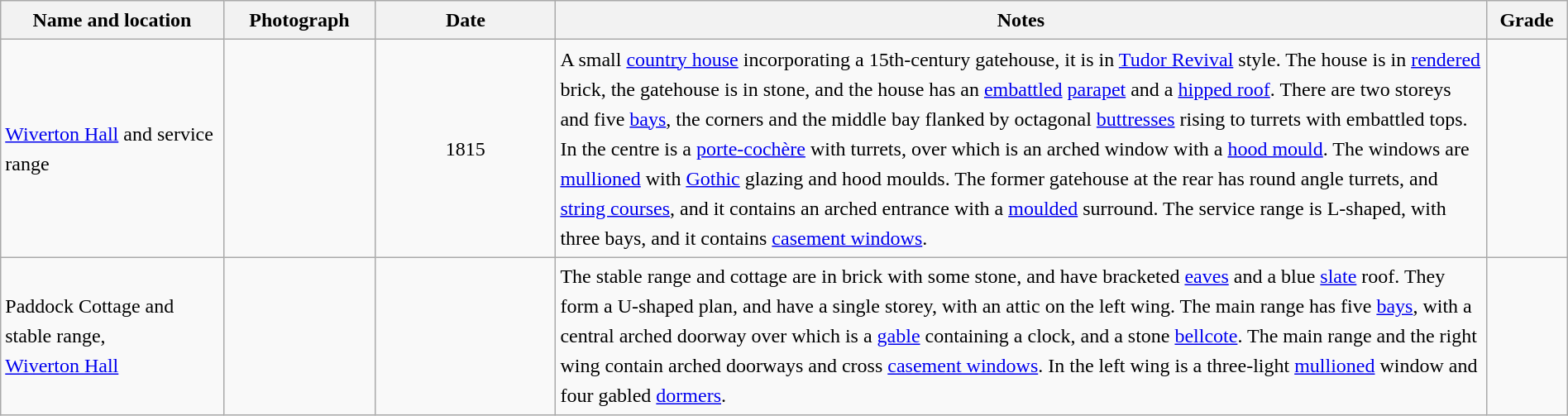<table class="wikitable sortable plainrowheaders" style="width:100%; border:0px; text-align:left; line-height:150%">
<tr>
<th scope="col"  style="width:150px">Name and location</th>
<th scope="col"  style="width:100px" class="unsortable">Photograph</th>
<th scope="col"  style="width:120px">Date</th>
<th scope="col"  style="width:650px" class="unsortable">Notes</th>
<th scope="col"  style="width:50px">Grade</th>
</tr>
<tr>
<td><a href='#'>Wiverton Hall</a> and service range<br><small></small></td>
<td></td>
<td align="center">1815</td>
<td>A small <a href='#'>country house</a> incorporating a 15th-century gatehouse, it is in <a href='#'>Tudor Revival</a> style.  The house is in <a href='#'>rendered</a> brick, the gatehouse is in stone, and the house has an <a href='#'>embattled</a> <a href='#'>parapet</a> and a <a href='#'>hipped roof</a>.  There are two storeys and five <a href='#'>bays</a>, the corners and the middle bay flanked by octagonal <a href='#'>buttresses</a> rising to turrets with embattled tops.  In the centre is a <a href='#'>porte-cochère</a> with turrets, over which is an arched window with a <a href='#'>hood mould</a>.  The windows are <a href='#'>mullioned</a> with <a href='#'>Gothic</a> glazing and hood moulds. The former gatehouse at the rear has round angle turrets, and <a href='#'>string courses</a>, and it contains an arched entrance with a <a href='#'>moulded</a> surround.  The service range is L-shaped, with three bays, and it contains <a href='#'>casement windows</a>.</td>
<td align="center" ></td>
</tr>
<tr>
<td>Paddock Cottage and stable range,<br><a href='#'>Wiverton Hall</a><br><small></small></td>
<td></td>
<td align="center"></td>
<td>The stable range and cottage are in brick with some stone, and have bracketed <a href='#'>eaves</a> and a blue <a href='#'>slate</a> roof.  They form a U-shaped plan, and have a single storey, with an attic on the left wing.  The main range has five <a href='#'>bays</a>, with a central arched doorway over which is a <a href='#'>gable</a> containing a clock, and a stone <a href='#'>bellcote</a>.  The main range and the right wing contain arched doorways and cross <a href='#'>casement windows</a>.  In the left wing is a three-light <a href='#'>mullioned</a> window and four gabled <a href='#'>dormers</a>.</td>
<td align="center" ></td>
</tr>
<tr>
</tr>
</table>
